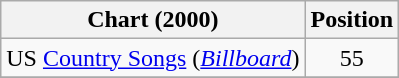<table class="wikitable sortable">
<tr>
<th scope="col">Chart (2000)</th>
<th scope="col">Position</th>
</tr>
<tr>
<td>US <a href='#'>Country Songs</a> (<em><a href='#'>Billboard</a></em>)</td>
<td align="center">55</td>
</tr>
<tr>
</tr>
</table>
